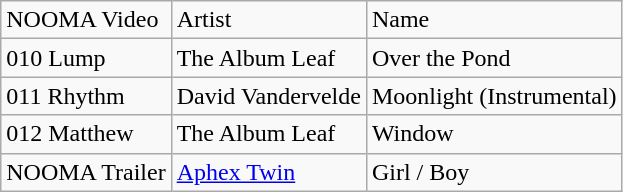<table class="wikitable">
<tr>
<td>NOOMA Video</td>
<td>Artist</td>
<td>Name</td>
</tr>
<tr>
<td>010  Lump</td>
<td>The Album Leaf</td>
<td>Over the Pond</td>
</tr>
<tr>
<td>011  Rhythm</td>
<td>David Vandervelde</td>
<td>Moonlight (Instrumental)</td>
</tr>
<tr>
<td>012  Matthew</td>
<td>The Album Leaf</td>
<td>Window</td>
</tr>
<tr>
<td>NOOMA Trailer</td>
<td><a href='#'>Aphex Twin</a></td>
<td>Girl / Boy</td>
</tr>
</table>
